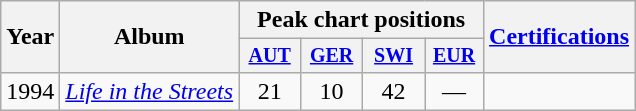<table class="wikitable" style="text-align:center;">
<tr>
<th rowspan="2">Year</th>
<th rowspan="2">Album</th>
<th colspan="4">Peak chart positions</th>
<th rowspan="2"><a href='#'>Certifications</a></th>
</tr>
<tr style="font-size:smaller;">
<th style="width:35px;"><a href='#'>AUT</a><br></th>
<th style="width:35px;"><a href='#'>GER</a><br></th>
<th style="width:35px;"><a href='#'>SWI</a><br></th>
<th width="33"><a href='#'>EUR</a></th>
</tr>
<tr>
<td>1994</td>
<td style="text-align:left;"><em><a href='#'>Life in the Streets</a></em></td>
<td>21</td>
<td>10</td>
<td>42</td>
<td>—</td>
<td></td>
</tr>
</table>
